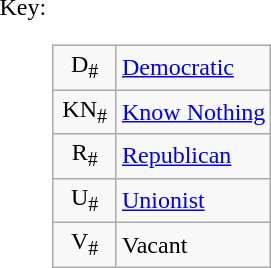<table>
<tr valign=top>
<td>Key:</td>
<td><br><table class=wikitable>
<tr>
<td align=center width=35px >D<sub>#</sub></td>
<td><a href='#'>Democratic</a></td>
</tr>
<tr>
<td align=center width=35px >KN<sub>#</sub></td>
<td><a href='#'>Know Nothing</a></td>
</tr>
<tr>
<td align=center width=35px >R<sub>#</sub></td>
<td><a href='#'>Republican</a></td>
</tr>
<tr>
<td align=center width=35px >U<sub>#</sub></td>
<td><a href='#'>Unionist</a></td>
</tr>
<tr>
<td align=center width=35px >V<sub>#</sub></td>
<td>Vacant</td>
</tr>
</table>
</td>
</tr>
</table>
